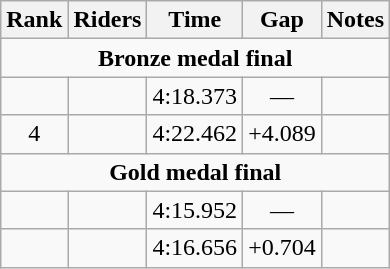<table class="wikitable" style="text-align:center">
<tr>
<th>Rank</th>
<th>Riders</th>
<th>Time</th>
<th>Gap</th>
<th>Notes</th>
</tr>
<tr>
<td colspan=5><strong>Bronze medal final</strong></td>
</tr>
<tr>
<td></td>
<td align="left"></td>
<td>4:18.373</td>
<td>—</td>
<td></td>
</tr>
<tr>
<td>4</td>
<td align="left"></td>
<td>4:22.462</td>
<td>+4.089</td>
<td></td>
</tr>
<tr>
<td colspan=5><strong>Gold medal final</strong></td>
</tr>
<tr>
<td></td>
<td align="left"></td>
<td>4:15.952</td>
<td>—</td>
<td></td>
</tr>
<tr>
<td></td>
<td align="left"></td>
<td>4:16.656</td>
<td>+0.704</td>
<td></td>
</tr>
</table>
